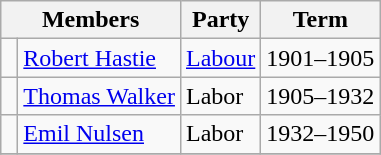<table class="wikitable">
<tr>
<th colspan="2">Members</th>
<th>Party</th>
<th>Term</th>
</tr>
<tr>
<td> </td>
<td><a href='#'>Robert Hastie</a></td>
<td><a href='#'>Labour</a></td>
<td>1901–1905</td>
</tr>
<tr>
<td> </td>
<td><a href='#'>Thomas Walker</a></td>
<td>Labor</td>
<td>1905–1932</td>
</tr>
<tr>
<td> </td>
<td><a href='#'>Emil Nulsen</a></td>
<td>Labor</td>
<td>1932–1950</td>
</tr>
<tr>
</tr>
</table>
